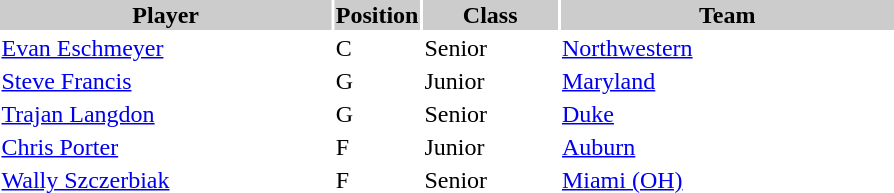<table style="width:600px" "border:'1' 'solid' 'gray'">
<tr>
<th bgcolor="#CCCCCC" style="width:40%">Player</th>
<th bgcolor="#CCCCCC" style="width:4%">Position</th>
<th bgcolor="#CCCCCC" style="width:16%">Class</th>
<th bgcolor="#CCCCCC" style="width:40%">Team</th>
</tr>
<tr>
<td><a href='#'>Evan Eschmeyer</a></td>
<td>C</td>
<td>Senior</td>
<td><a href='#'>Northwestern</a></td>
</tr>
<tr>
<td><a href='#'>Steve Francis</a></td>
<td>G</td>
<td>Junior</td>
<td><a href='#'>Maryland</a></td>
</tr>
<tr>
<td><a href='#'>Trajan Langdon</a></td>
<td>G</td>
<td>Senior</td>
<td><a href='#'>Duke</a></td>
</tr>
<tr>
<td><a href='#'>Chris Porter</a></td>
<td>F</td>
<td>Junior</td>
<td><a href='#'>Auburn</a></td>
</tr>
<tr>
<td><a href='#'>Wally Szczerbiak</a></td>
<td>F</td>
<td>Senior</td>
<td><a href='#'>Miami (OH)</a></td>
</tr>
</table>
